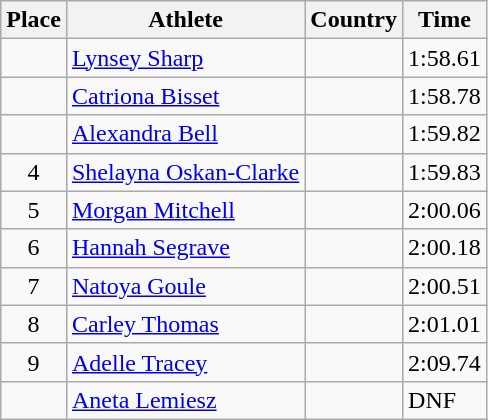<table class="wikitable">
<tr>
<th>Place</th>
<th>Athlete</th>
<th>Country</th>
<th>Time</th>
</tr>
<tr>
<td align=center></td>
<td><a href='#'>Lynsey Sharp</a></td>
<td></td>
<td>1:58.61</td>
</tr>
<tr>
<td align=center></td>
<td><a href='#'>Catriona Bisset</a></td>
<td></td>
<td>1:58.78</td>
</tr>
<tr>
<td align=center></td>
<td><a href='#'>Alexandra Bell</a></td>
<td></td>
<td>1:59.82</td>
</tr>
<tr>
<td align=center>4</td>
<td><a href='#'>Shelayna Oskan-Clarke</a></td>
<td></td>
<td>1:59.83</td>
</tr>
<tr>
<td align=center>5</td>
<td><a href='#'>Morgan Mitchell</a></td>
<td></td>
<td>2:00.06</td>
</tr>
<tr>
<td align=center>6</td>
<td><a href='#'>Hannah Segrave</a></td>
<td></td>
<td>2:00.18</td>
</tr>
<tr>
<td align=center>7</td>
<td><a href='#'>Natoya Goule</a></td>
<td></td>
<td>2:00.51</td>
</tr>
<tr>
<td align=center>8</td>
<td><a href='#'>Carley Thomas</a></td>
<td></td>
<td>2:01.01</td>
</tr>
<tr>
<td align=center>9</td>
<td><a href='#'>Adelle Tracey</a></td>
<td></td>
<td>2:09.74</td>
</tr>
<tr>
<td align=center></td>
<td><a href='#'>Aneta Lemiesz</a></td>
<td></td>
<td>DNF</td>
</tr>
</table>
